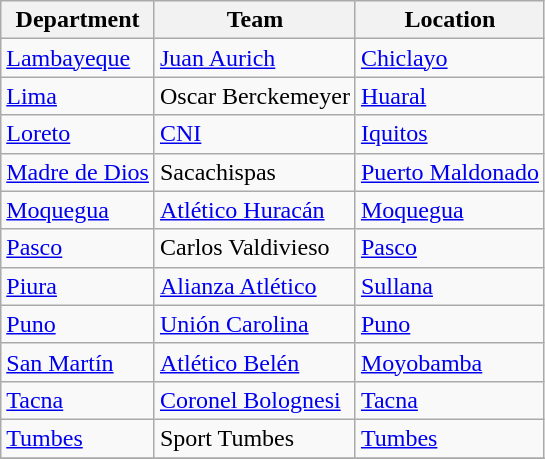<table class="wikitable">
<tr>
<th>Department</th>
<th>Team</th>
<th>Location</th>
</tr>
<tr>
<td><a href='#'>Lambayeque</a></td>
<td><a href='#'>Juan Aurich</a></td>
<td><a href='#'>Chiclayo</a></td>
</tr>
<tr>
<td><a href='#'>Lima</a></td>
<td>Oscar Berckemeyer</td>
<td><a href='#'>Huaral</a></td>
</tr>
<tr>
<td><a href='#'>Loreto</a></td>
<td><a href='#'>CNI</a></td>
<td><a href='#'>Iquitos</a></td>
</tr>
<tr>
<td><a href='#'>Madre de Dios</a></td>
<td>Sacachispas</td>
<td><a href='#'>Puerto Maldonado</a></td>
</tr>
<tr>
<td><a href='#'>Moquegua</a></td>
<td><a href='#'>Atlético Huracán</a></td>
<td><a href='#'>Moquegua</a></td>
</tr>
<tr>
<td><a href='#'>Pasco</a></td>
<td>Carlos Valdivieso</td>
<td><a href='#'>Pasco</a></td>
</tr>
<tr>
<td><a href='#'>Piura</a></td>
<td><a href='#'>Alianza Atlético</a></td>
<td><a href='#'>Sullana</a></td>
</tr>
<tr>
<td><a href='#'>Puno</a></td>
<td><a href='#'>Unión Carolina</a></td>
<td><a href='#'>Puno</a></td>
</tr>
<tr>
<td><a href='#'>San Martín</a></td>
<td><a href='#'>Atlético Belén</a></td>
<td><a href='#'>Moyobamba</a></td>
</tr>
<tr>
<td><a href='#'>Tacna</a></td>
<td><a href='#'>Coronel Bolognesi</a></td>
<td><a href='#'>Tacna</a></td>
</tr>
<tr>
<td><a href='#'>Tumbes</a></td>
<td>Sport Tumbes</td>
<td><a href='#'>Tumbes</a></td>
</tr>
<tr>
</tr>
</table>
